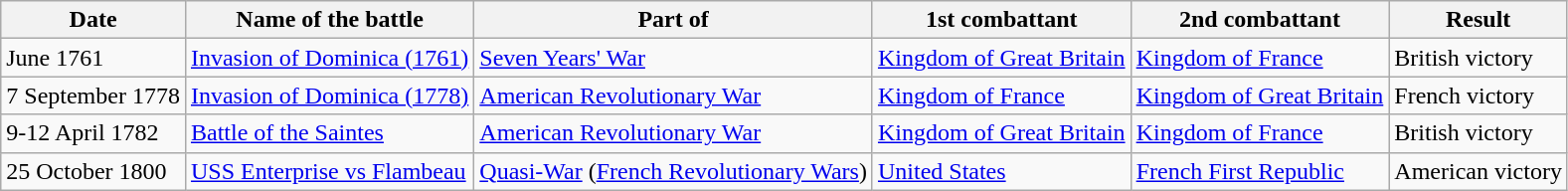<table class="wikitable">
<tr>
<th>Date</th>
<th>Name of the battle</th>
<th>Part of</th>
<th>1st combattant</th>
<th>2nd combattant</th>
<th>Result</th>
</tr>
<tr>
<td>June 1761</td>
<td><a href='#'>Invasion of Dominica (1761)</a></td>
<td><a href='#'>Seven Years' War</a></td>
<td><a href='#'>Kingdom of Great Britain</a></td>
<td><a href='#'>Kingdom of France</a></td>
<td>British victory</td>
</tr>
<tr>
<td>7 September 1778</td>
<td><a href='#'>Invasion of Dominica (1778)</a></td>
<td><a href='#'>American Revolutionary War</a></td>
<td><a href='#'>Kingdom of France</a></td>
<td><a href='#'>Kingdom of Great Britain</a></td>
<td>French victory</td>
</tr>
<tr>
<td>9-12 April 1782</td>
<td><a href='#'>Battle of the Saintes</a></td>
<td><a href='#'>American Revolutionary War</a></td>
<td><a href='#'>Kingdom of Great Britain</a></td>
<td><a href='#'>Kingdom of France</a></td>
<td>British victory</td>
</tr>
<tr>
<td>25 October 1800</td>
<td><a href='#'>USS Enterprise vs Flambeau</a></td>
<td><a href='#'>Quasi-War</a> (<a href='#'>French Revolutionary Wars</a>)</td>
<td><a href='#'>United States</a></td>
<td><a href='#'>French First Republic</a></td>
<td>American victory</td>
</tr>
</table>
